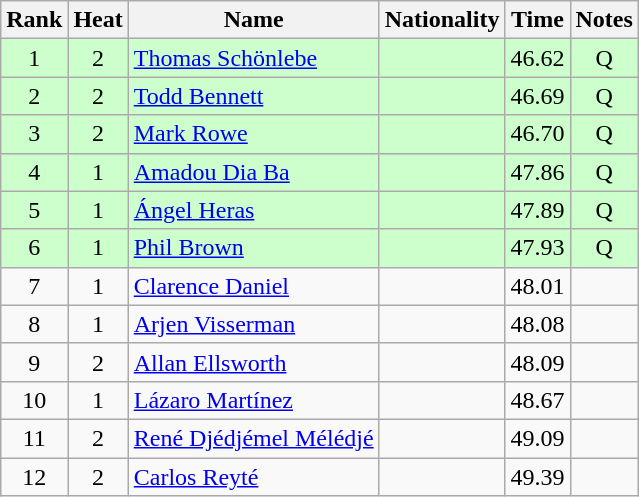<table class="wikitable sortable" style="text-align:center">
<tr>
<th>Rank</th>
<th>Heat</th>
<th>Name</th>
<th>Nationality</th>
<th>Time</th>
<th>Notes</th>
</tr>
<tr bgcolor=ccffcc>
<td>1</td>
<td>2</td>
<td align="left"><a href='#'>Thomas Schönlebe</a></td>
<td align=left></td>
<td>46.62</td>
<td>Q</td>
</tr>
<tr bgcolor=ccffcc>
<td>2</td>
<td>2</td>
<td align="left"><a href='#'>Todd Bennett</a></td>
<td align=left></td>
<td>46.69</td>
<td>Q</td>
</tr>
<tr bgcolor=ccffcc>
<td>3</td>
<td>2</td>
<td align="left"><a href='#'>Mark Rowe</a></td>
<td align=left></td>
<td>46.70</td>
<td>Q</td>
</tr>
<tr bgcolor=ccffcc>
<td>4</td>
<td>1</td>
<td align="left"><a href='#'>Amadou Dia Ba</a></td>
<td align=left></td>
<td>47.86</td>
<td>Q</td>
</tr>
<tr bgcolor=ccffcc>
<td>5</td>
<td>1</td>
<td align="left"><a href='#'>Ángel Heras</a></td>
<td align=left></td>
<td>47.89</td>
<td>Q</td>
</tr>
<tr bgcolor=ccffcc>
<td>6</td>
<td>1</td>
<td align="left"><a href='#'>Phil Brown</a></td>
<td align=left></td>
<td>47.93</td>
<td>Q</td>
</tr>
<tr>
<td>7</td>
<td>1</td>
<td align="left"><a href='#'>Clarence Daniel</a></td>
<td align=left></td>
<td>48.01</td>
<td></td>
</tr>
<tr>
<td>8</td>
<td>1</td>
<td align="left"><a href='#'>Arjen Visserman</a></td>
<td align=left></td>
<td>48.08</td>
<td></td>
</tr>
<tr>
<td>9</td>
<td>2</td>
<td align="left"><a href='#'>Allan Ellsworth</a></td>
<td align=left></td>
<td>48.09</td>
<td></td>
</tr>
<tr>
<td>10</td>
<td>1</td>
<td align="left"><a href='#'>Lázaro Martínez</a></td>
<td align=left></td>
<td>48.67</td>
<td></td>
</tr>
<tr>
<td>11</td>
<td>2</td>
<td align="left"><a href='#'>René Djédjémel Mélédjé</a></td>
<td align=left></td>
<td>49.09</td>
<td></td>
</tr>
<tr>
<td>12</td>
<td>2</td>
<td align="left"><a href='#'>Carlos Reyté</a></td>
<td align=left></td>
<td>49.39</td>
<td></td>
</tr>
</table>
